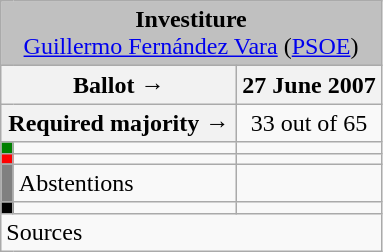<table class="wikitable" style="text-align:center;">
<tr>
<td colspan="3" align="center" bgcolor="#C0C0C0"><strong>Investiture</strong><br><a href='#'>Guillermo Fernández Vara</a> (<a href='#'>PSOE</a>)</td>
</tr>
<tr>
<th colspan="2" width="150px">Ballot →</th>
<th>27 June 2007</th>
</tr>
<tr>
<th colspan="2">Required majority →</th>
<td>33 out of 65 </td>
</tr>
<tr>
<th width="1px" style="background:green;"></th>
<td align="left"></td>
<td></td>
</tr>
<tr>
<th style="color:inherit;background:red;"></th>
<td align="left"></td>
<td></td>
</tr>
<tr>
<th style="color:inherit;background:gray;"></th>
<td align="left"><span>Abstentions</span></td>
<td></td>
</tr>
<tr>
<th style="color:inherit;background:black;"></th>
<td align="left"></td>
<td></td>
</tr>
<tr>
<td align="left" colspan="3">Sources</td>
</tr>
</table>
